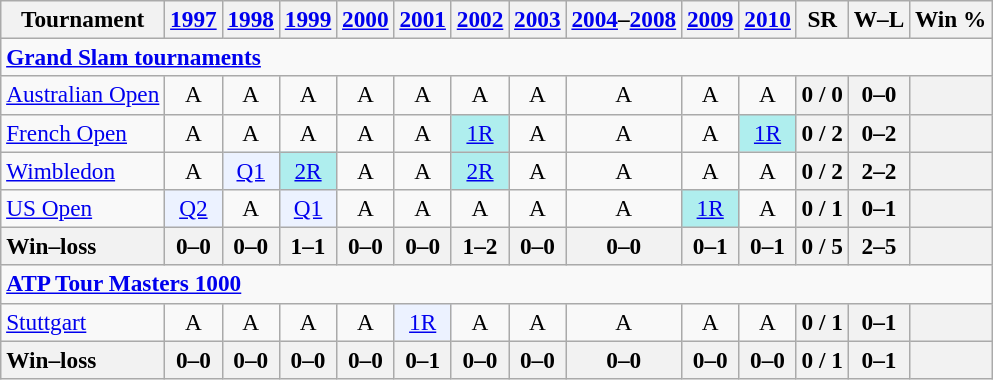<table class=wikitable style=text-align:center;font-size:97%>
<tr>
<th>Tournament</th>
<th><a href='#'>1997</a></th>
<th><a href='#'>1998</a></th>
<th><a href='#'>1999</a></th>
<th><a href='#'>2000</a></th>
<th><a href='#'>2001</a></th>
<th><a href='#'>2002</a></th>
<th><a href='#'>2003</a></th>
<th><a href='#'>2004</a>–<a href='#'>2008</a></th>
<th><a href='#'>2009</a></th>
<th><a href='#'>2010</a></th>
<th>SR</th>
<th>W–L</th>
<th>Win %</th>
</tr>
<tr>
<td colspan=23 align=left><strong><a href='#'>Grand Slam tournaments</a></strong></td>
</tr>
<tr>
<td align=left><a href='#'>Australian Open</a></td>
<td>A</td>
<td>A</td>
<td>A</td>
<td>A</td>
<td>A</td>
<td>A</td>
<td>A</td>
<td>A</td>
<td>A</td>
<td>A</td>
<th>0 / 0</th>
<th>0–0</th>
<th></th>
</tr>
<tr>
<td align=left><a href='#'>French Open</a></td>
<td>A</td>
<td>A</td>
<td>A</td>
<td>A</td>
<td>A</td>
<td bgcolor=afeeee><a href='#'>1R</a></td>
<td>A</td>
<td>A</td>
<td>A</td>
<td bgcolor=afeeee><a href='#'>1R</a></td>
<th>0 / 2</th>
<th>0–2</th>
<th></th>
</tr>
<tr>
<td align=left><a href='#'>Wimbledon</a></td>
<td>A</td>
<td bgcolor=ecf2ff><a href='#'>Q1</a></td>
<td bgcolor=afeeee><a href='#'>2R</a></td>
<td>A</td>
<td>A</td>
<td bgcolor=afeeee><a href='#'>2R</a></td>
<td>A</td>
<td>A</td>
<td>A</td>
<td>A</td>
<th>0 / 2</th>
<th>2–2</th>
<th></th>
</tr>
<tr>
<td align=left><a href='#'>US Open</a></td>
<td bgcolor=ecf2ff><a href='#'>Q2</a></td>
<td>A</td>
<td bgcolor=ecf2ff><a href='#'>Q1</a></td>
<td>A</td>
<td>A</td>
<td>A</td>
<td>A</td>
<td>A</td>
<td bgcolor=afeeee><a href='#'>1R</a></td>
<td>A</td>
<th>0 / 1</th>
<th>0–1</th>
<th></th>
</tr>
<tr>
<th style=text-align:left>Win–loss</th>
<th>0–0</th>
<th>0–0</th>
<th>1–1</th>
<th>0–0</th>
<th>0–0</th>
<th>1–2</th>
<th>0–0</th>
<th>0–0</th>
<th>0–1</th>
<th>0–1</th>
<th>0 / 5</th>
<th>2–5</th>
<th></th>
</tr>
<tr>
<td colspan=25 style=text-align:left><strong><a href='#'>ATP Tour Masters 1000</a></strong></td>
</tr>
<tr>
<td align=left><a href='#'>Stuttgart</a></td>
<td>A</td>
<td>A</td>
<td>A</td>
<td>A</td>
<td bgcolor=ecf2ff><a href='#'>1R</a></td>
<td>A</td>
<td>A</td>
<td>A</td>
<td>A</td>
<td>A</td>
<th>0 / 1</th>
<th>0–1</th>
<th></th>
</tr>
<tr>
<th style=text-align:left>Win–loss</th>
<th>0–0</th>
<th>0–0</th>
<th>0–0</th>
<th>0–0</th>
<th>0–1</th>
<th>0–0</th>
<th>0–0</th>
<th>0–0</th>
<th>0–0</th>
<th>0–0</th>
<th>0 / 1</th>
<th>0–1</th>
<th></th>
</tr>
</table>
